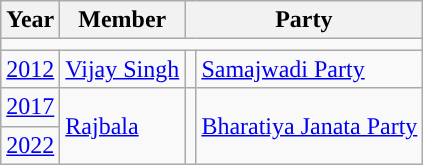<table class="wikitable">
<tr>
<th>Year</th>
<th>Member</th>
<th colspan="2">Party</th>
</tr>
<tr>
<td colspan="4"></td>
</tr>
<tr>
<td><a href='#'>2012</a></td>
<td><a href='#'>Vijay Singh</a></td>
<td style="background-color: "></td>
<td><a href='#'>Samajwadi Party</a></td>
</tr>
<tr>
<td><a href='#'>2017</a></td>
<td rowspan="2"><a href='#'>Rajbala</a></td>
<td rowspan="2" style="background-color: "></td>
<td rowspan="2"><a href='#'>Bharatiya Janata Party</a></td>
</tr>
<tr>
<td><a href='#'>2022</a></td>
</tr>
</table>
